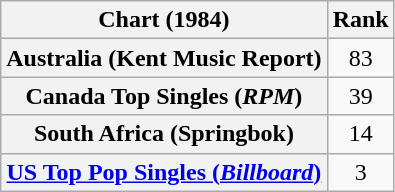<table class="wikitable sortable plainrowheaders" style="text-align: center;">
<tr>
<th scope="col">Chart (1984)</th>
<th scope="col">Rank</th>
</tr>
<tr>
<th scope="row">Australia (Kent Music Report)</th>
<td>83</td>
</tr>
<tr>
<th scope="row">Canada Top Singles (<em>RPM</em>)</th>
<td>39</td>
</tr>
<tr>
<th scope="row">South Africa (Springbok)</th>
<td>14</td>
</tr>
<tr>
<th scope="row"><a href='#'>US Top Pop Singles (<em>Billboard</em>)</a></th>
<td>3</td>
</tr>
</table>
